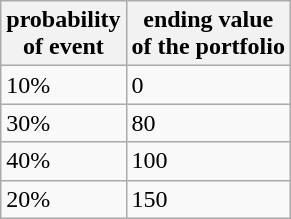<table class="wikitable">
<tr>
<th>probability<br>of event</th>
<th>ending value<br>of the portfolio</th>
</tr>
<tr>
<td>10%</td>
<td>0</td>
</tr>
<tr>
<td>30%</td>
<td>80</td>
</tr>
<tr>
<td>40%</td>
<td>100</td>
</tr>
<tr>
<td>20%</td>
<td>150</td>
</tr>
</table>
